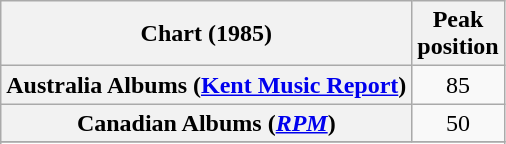<table class="wikitable sortable plainrowheaders" style="text-align:center">
<tr>
<th scope="col">Chart (1985)</th>
<th scope="col">Peak<br>position</th>
</tr>
<tr>
<th scope="row">Australia Albums (<a href='#'>Kent Music Report</a>)</th>
<td>85</td>
</tr>
<tr>
<th scope="row">Canadian Albums (<em><a href='#'>RPM</a></em>)</th>
<td>50</td>
</tr>
<tr>
</tr>
<tr>
</tr>
<tr>
</tr>
<tr>
</tr>
<tr>
</tr>
<tr>
</tr>
<tr>
</tr>
</table>
